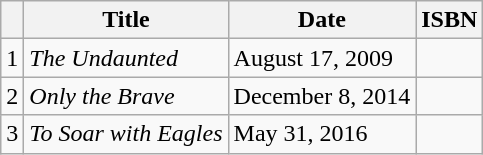<table class="wikitable">
<tr>
<th></th>
<th>Title</th>
<th>Date</th>
<th>ISBN</th>
</tr>
<tr>
<td>1</td>
<td><em>The Undaunted</em></td>
<td>August 17, 2009</td>
<td></td>
</tr>
<tr>
<td>2</td>
<td><em>Only the Brave</em></td>
<td>December 8, 2014</td>
<td></td>
</tr>
<tr>
<td>3</td>
<td><em>To Soar with Eagles</em></td>
<td>May 31, 2016</td>
<td></td>
</tr>
</table>
